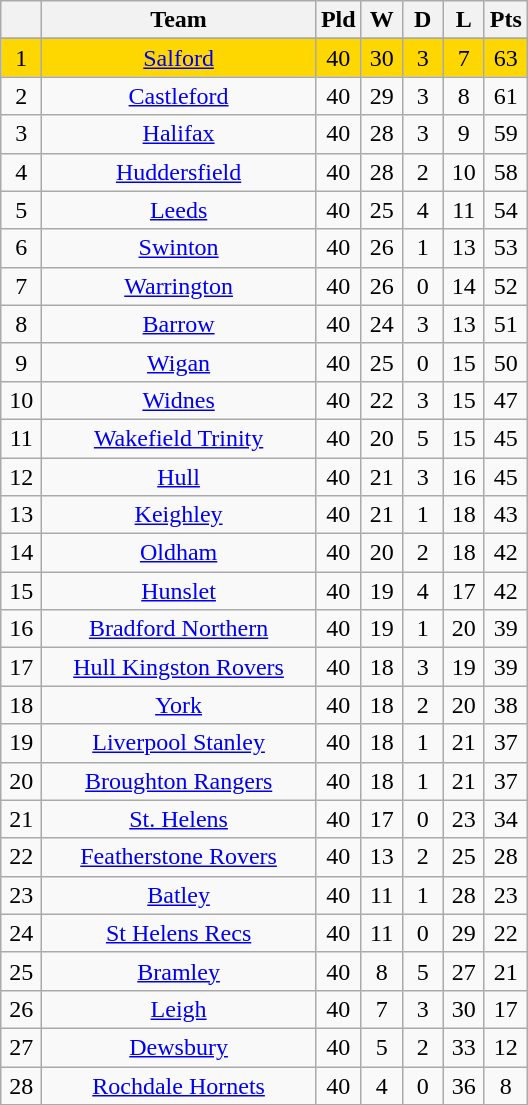<table class="wikitable" style="text-align:center;">
<tr>
<th width=20 abbr="Position"></th>
<th width=175>Team</th>
<th width=20 abbr="Played">Pld</th>
<th width=20 abbr="Won">W</th>
<th width=20 abbr="Drawn">D</th>
<th width=20 abbr="Lost">L</th>
<th width=20 abbr="Points">Pts</th>
</tr>
<tr>
</tr>
<tr align=center style="background:#FFD700;">
<td>1</td>
<td><a href='#'>Salford</a></td>
<td>40</td>
<td>30</td>
<td>3</td>
<td>7</td>
<td>63</td>
</tr>
<tr align=center style="background:">
<td>2</td>
<td><a href='#'>Castleford</a></td>
<td>40</td>
<td>29</td>
<td>3</td>
<td>8</td>
<td>61</td>
</tr>
<tr align=center style="background:">
<td>3</td>
<td><a href='#'>Halifax</a></td>
<td>40</td>
<td>28</td>
<td>3</td>
<td>9</td>
<td>59</td>
</tr>
<tr align=center style="background:">
<td>4</td>
<td><a href='#'>Huddersfield</a></td>
<td>40</td>
<td>28</td>
<td>2</td>
<td>10</td>
<td>58</td>
</tr>
<tr align=center style="background:">
<td>5</td>
<td><a href='#'>Leeds</a></td>
<td>40</td>
<td>25</td>
<td>4</td>
<td>11</td>
<td>54</td>
</tr>
<tr align=center style="background:">
<td>6</td>
<td><a href='#'>Swinton</a></td>
<td>40</td>
<td>26</td>
<td>1</td>
<td>13</td>
<td>53</td>
</tr>
<tr align=center style="background:">
<td>7</td>
<td><a href='#'>Warrington</a></td>
<td>40</td>
<td>26</td>
<td>0</td>
<td>14</td>
<td>52</td>
</tr>
<tr align=center style="background:">
<td>8</td>
<td><a href='#'>Barrow</a></td>
<td>40</td>
<td>24</td>
<td>3</td>
<td>13</td>
<td>51</td>
</tr>
<tr align=center style="background:">
<td>9</td>
<td><a href='#'>Wigan</a></td>
<td>40</td>
<td>25</td>
<td>0</td>
<td>15</td>
<td>50</td>
</tr>
<tr align=center style="background:">
<td>10</td>
<td><a href='#'>Widnes</a></td>
<td>40</td>
<td>22</td>
<td>3</td>
<td>15</td>
<td>47</td>
</tr>
<tr align=center style="background:">
<td>11</td>
<td><a href='#'>Wakefield Trinity</a></td>
<td>40</td>
<td>20</td>
<td>5</td>
<td>15</td>
<td>45</td>
</tr>
<tr align=center style="background:">
<td>12</td>
<td><a href='#'>Hull</a></td>
<td>40</td>
<td>21</td>
<td>3</td>
<td>16</td>
<td>45</td>
</tr>
<tr align=center style="background:">
<td>13</td>
<td><a href='#'>Keighley</a></td>
<td>40</td>
<td>21</td>
<td>1</td>
<td>18</td>
<td>43</td>
</tr>
<tr align=center style="background:">
<td>14</td>
<td><a href='#'>Oldham</a></td>
<td>40</td>
<td>20</td>
<td>2</td>
<td>18</td>
<td>42</td>
</tr>
<tr align=center style="background:">
<td>15</td>
<td><a href='#'>Hunslet</a></td>
<td>40</td>
<td>19</td>
<td>4</td>
<td>17</td>
<td>42</td>
</tr>
<tr align=center style="background:">
<td>16</td>
<td><a href='#'>Bradford Northern</a></td>
<td>40</td>
<td>19</td>
<td>1</td>
<td>20</td>
<td>39</td>
</tr>
<tr align=center style="background:">
<td>17</td>
<td><a href='#'>Hull Kingston Rovers</a></td>
<td>40</td>
<td>18</td>
<td>3</td>
<td>19</td>
<td>39</td>
</tr>
<tr align=center style="background:">
<td>18</td>
<td><a href='#'>York</a></td>
<td>40</td>
<td>18</td>
<td>2</td>
<td>20</td>
<td>38</td>
</tr>
<tr align=center style="background:">
<td>19</td>
<td><a href='#'>Liverpool Stanley</a></td>
<td>40</td>
<td>18</td>
<td>1</td>
<td>21</td>
<td>37</td>
</tr>
<tr align=center style="background:">
<td>20</td>
<td><a href='#'>Broughton Rangers</a></td>
<td>40</td>
<td>18</td>
<td>1</td>
<td>21</td>
<td>37</td>
</tr>
<tr align=center style="background:">
<td>21</td>
<td><a href='#'>St. Helens</a></td>
<td>40</td>
<td>17</td>
<td>0</td>
<td>23</td>
<td>34</td>
</tr>
<tr align=center style="background:">
<td>22</td>
<td><a href='#'>Featherstone Rovers</a></td>
<td>40</td>
<td>13</td>
<td>2</td>
<td>25</td>
<td>28</td>
</tr>
<tr align=center style="background:">
<td>23</td>
<td><a href='#'>Batley</a></td>
<td>40</td>
<td>11</td>
<td>1</td>
<td>28</td>
<td>23</td>
</tr>
<tr align=center style="background:">
<td>24</td>
<td><a href='#'>St Helens Recs</a></td>
<td>40</td>
<td>11</td>
<td>0</td>
<td>29</td>
<td>22</td>
</tr>
<tr align=center style="background:">
<td>25</td>
<td><a href='#'>Bramley</a></td>
<td>40</td>
<td>8</td>
<td>5</td>
<td>27</td>
<td>21</td>
</tr>
<tr align=center style="background:">
<td>26</td>
<td><a href='#'>Leigh</a></td>
<td>40</td>
<td>7</td>
<td>3</td>
<td>30</td>
<td>17</td>
</tr>
<tr align=center style="background:">
<td>27</td>
<td><a href='#'>Dewsbury</a></td>
<td>40</td>
<td>5</td>
<td>2</td>
<td>33</td>
<td>12</td>
</tr>
<tr align=center style="background:">
<td>28</td>
<td><a href='#'>Rochdale Hornets</a></td>
<td>40</td>
<td>4</td>
<td>0</td>
<td>36</td>
<td>8</td>
</tr>
<tr>
</tr>
</table>
